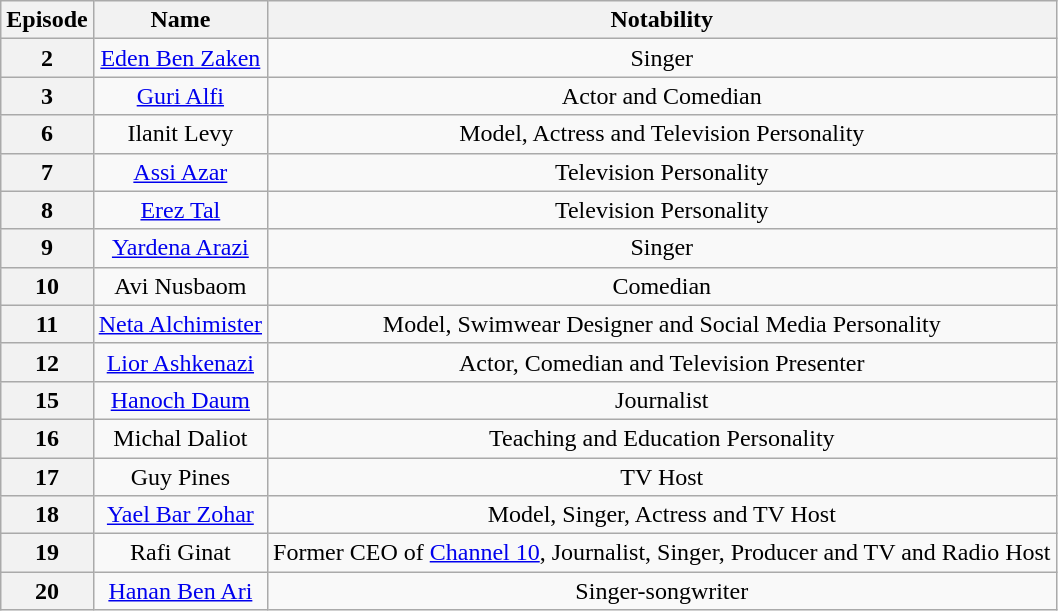<table class="wikitable" style="text-align:center; ">
<tr>
<th>Episode</th>
<th>Name</th>
<th>Notability</th>
</tr>
<tr>
<th>2</th>
<td><a href='#'>Eden Ben Zaken</a></td>
<td>Singer</td>
</tr>
<tr>
<th>3</th>
<td><a href='#'>Guri Alfi</a></td>
<td>Actor and Comedian</td>
</tr>
<tr>
<th>6</th>
<td>Ilanit Levy</td>
<td>Model, Actress and Television Personality</td>
</tr>
<tr>
<th>7</th>
<td><a href='#'>Assi Azar</a></td>
<td>Television Personality</td>
</tr>
<tr>
<th>8</th>
<td><a href='#'>Erez Tal</a></td>
<td>Television Personality</td>
</tr>
<tr>
<th>9</th>
<td><a href='#'>Yardena Arazi</a></td>
<td>Singer</td>
</tr>
<tr>
<th>10</th>
<td>Avi Nusbaom</td>
<td>Comedian</td>
</tr>
<tr>
<th>11</th>
<td><a href='#'>Neta Alchimister</a></td>
<td>Model, Swimwear Designer and Social Media Personality</td>
</tr>
<tr>
<th>12</th>
<td><a href='#'>Lior Ashkenazi</a></td>
<td>Actor, Comedian and Television Presenter</td>
</tr>
<tr>
<th>15</th>
<td><a href='#'>Hanoch Daum</a></td>
<td>Journalist</td>
</tr>
<tr>
<th>16</th>
<td>Michal Daliot</td>
<td>Teaching and Education Personality</td>
</tr>
<tr>
<th>17</th>
<td>Guy Pines</td>
<td>TV Host</td>
</tr>
<tr>
<th>18</th>
<td><a href='#'>Yael Bar Zohar</a></td>
<td>Model, Singer, Actress and TV Host</td>
</tr>
<tr>
<th>19</th>
<td>Rafi Ginat</td>
<td>Former CEO of <a href='#'>Channel 10</a>, Journalist, Singer, Producer and TV and Radio Host</td>
</tr>
<tr>
<th>20</th>
<td><a href='#'>Hanan Ben Ari</a></td>
<td>Singer-songwriter</td>
</tr>
</table>
